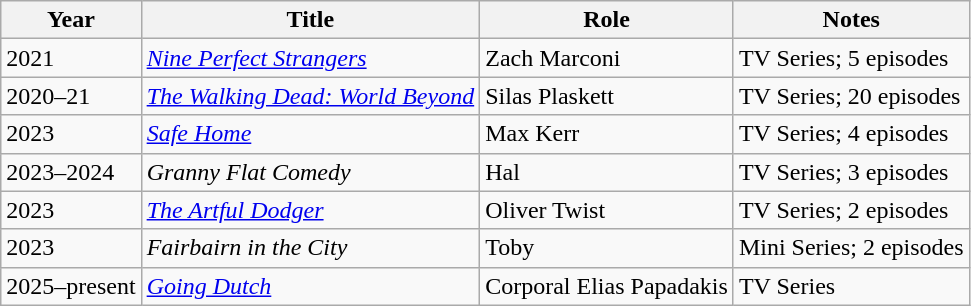<table class="wikitable">
<tr>
<th>Year</th>
<th>Title</th>
<th>Role</th>
<th>Notes</th>
</tr>
<tr>
<td>2021</td>
<td><em><a href='#'>Nine Perfect Strangers</a></em></td>
<td>Zach Marconi</td>
<td>TV Series; 5 episodes</td>
</tr>
<tr>
<td>2020–21</td>
<td><em><a href='#'>The Walking Dead: World Beyond</a></em></td>
<td>Silas Plaskett</td>
<td>TV Series; 20 episodes</td>
</tr>
<tr>
<td>2023</td>
<td><em><a href='#'>Safe Home</a></em></td>
<td>Max Kerr</td>
<td>TV Series; 4 episodes</td>
</tr>
<tr>
<td>2023–2024</td>
<td><em>Granny Flat Comedy</em></td>
<td>Hal</td>
<td>TV Series; 3 episodes</td>
</tr>
<tr>
<td>2023</td>
<td><em><a href='#'>The Artful Dodger</a></em></td>
<td>Oliver Twist</td>
<td>TV Series; 2 episodes</td>
</tr>
<tr>
<td>2023</td>
<td><em>Fairbairn in the City</em></td>
<td>Toby</td>
<td>Mini Series; 2 episodes</td>
</tr>
<tr>
<td>2025–present</td>
<td><em><a href='#'>Going Dutch</a></em></td>
<td>Corporal Elias Papadakis</td>
<td>TV Series</td>
</tr>
</table>
